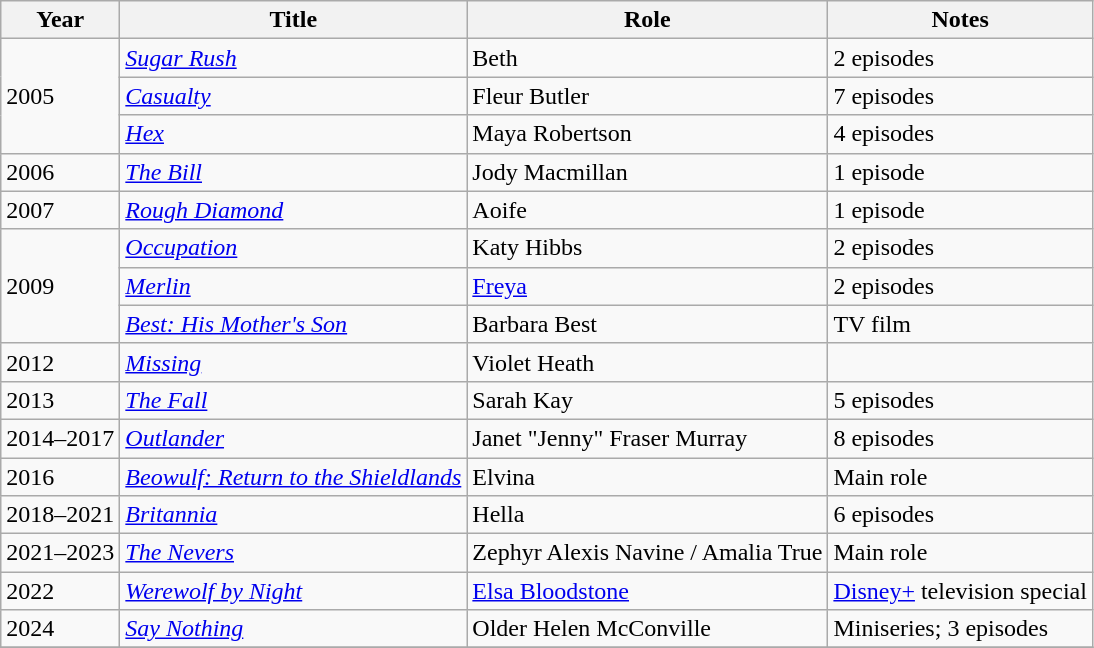<table class="wikitable sortable">
<tr>
<th>Year</th>
<th>Title</th>
<th>Role</th>
<th class="unsortable">Notes</th>
</tr>
<tr>
<td rowspan=3>2005</td>
<td><em><a href='#'>Sugar Rush</a></em></td>
<td>Beth</td>
<td>2 episodes</td>
</tr>
<tr>
<td><em><a href='#'>Casualty</a></em></td>
<td>Fleur Butler</td>
<td>7 episodes</td>
</tr>
<tr>
<td><em><a href='#'>Hex</a></em></td>
<td>Maya Robertson</td>
<td>4 episodes</td>
</tr>
<tr>
<td>2006</td>
<td><em><a href='#'>The Bill</a></em></td>
<td>Jody Macmillan</td>
<td>1 episode</td>
</tr>
<tr>
<td>2007</td>
<td><em><a href='#'>Rough Diamond</a></em></td>
<td>Aoife</td>
<td>1 episode</td>
</tr>
<tr>
<td rowspan=3>2009</td>
<td><em><a href='#'>Occupation</a></em></td>
<td>Katy Hibbs</td>
<td>2 episodes</td>
</tr>
<tr>
<td><em><a href='#'>Merlin</a></em></td>
<td><a href='#'>Freya</a></td>
<td>2 episodes</td>
</tr>
<tr>
<td><em><a href='#'>Best: His Mother's Son</a></em></td>
<td>Barbara Best</td>
<td>TV film</td>
</tr>
<tr>
<td>2012</td>
<td><em><a href='#'>Missing</a></em></td>
<td>Violet Heath</td>
<td></td>
</tr>
<tr>
<td>2013</td>
<td><em><a href='#'>The Fall</a></em></td>
<td>Sarah Kay</td>
<td>5 episodes</td>
</tr>
<tr>
<td>2014–2017</td>
<td><em><a href='#'>Outlander</a></em></td>
<td>Janet "Jenny" Fraser Murray</td>
<td>8 episodes</td>
</tr>
<tr>
<td>2016</td>
<td><em><a href='#'>Beowulf: Return to the Shieldlands</a></em></td>
<td>Elvina</td>
<td>Main role</td>
</tr>
<tr>
<td>2018–2021</td>
<td><em><a href='#'>Britannia</a></em></td>
<td>Hella</td>
<td>6 episodes</td>
</tr>
<tr>
<td>2021–2023</td>
<td><em><a href='#'>The Nevers</a></em></td>
<td>Zephyr Alexis Navine / Amalia True</td>
<td>Main role</td>
</tr>
<tr>
<td>2022</td>
<td><em><a href='#'>Werewolf by Night</a></em></td>
<td><a href='#'>Elsa Bloodstone</a></td>
<td><a href='#'>Disney+</a> television special</td>
</tr>
<tr>
<td>2024</td>
<td><em><a href='#'>Say Nothing</a></em></td>
<td>Older Helen McConville</td>
<td>Miniseries; 3 episodes</td>
</tr>
<tr>
</tr>
</table>
